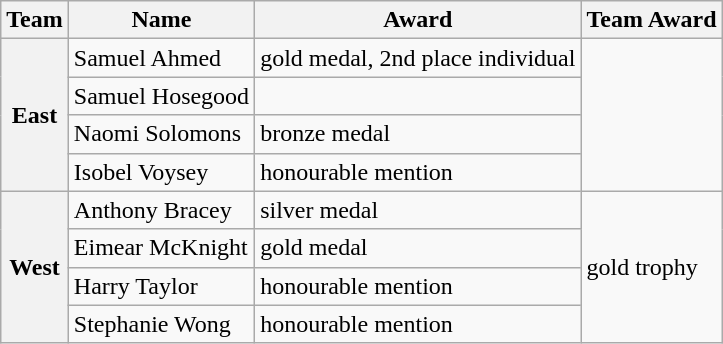<table class="wikitable">
<tr>
<th>Team</th>
<th>Name</th>
<th>Award</th>
<th>Team Award</th>
</tr>
<tr>
<th rowspan=4 valign="middle">East</th>
<td>Samuel Ahmed</td>
<td>gold medal, 2nd place individual</td>
<td rowspan=4 valign="middle"></td>
</tr>
<tr>
<td>Samuel Hosegood</td>
<td></td>
</tr>
<tr>
<td>Naomi Solomons</td>
<td>bronze medal</td>
</tr>
<tr>
<td>Isobel Voysey</td>
<td>honourable mention</td>
</tr>
<tr>
<th rowspan=4 valign="middle">West</th>
<td>Anthony Bracey</td>
<td>silver medal</td>
<td rowspan="4">gold trophy</td>
</tr>
<tr>
<td>Eimear McKnight</td>
<td>gold medal</td>
</tr>
<tr>
<td>Harry Taylor</td>
<td>honourable mention</td>
</tr>
<tr>
<td>Stephanie Wong</td>
<td>honourable mention</td>
</tr>
</table>
